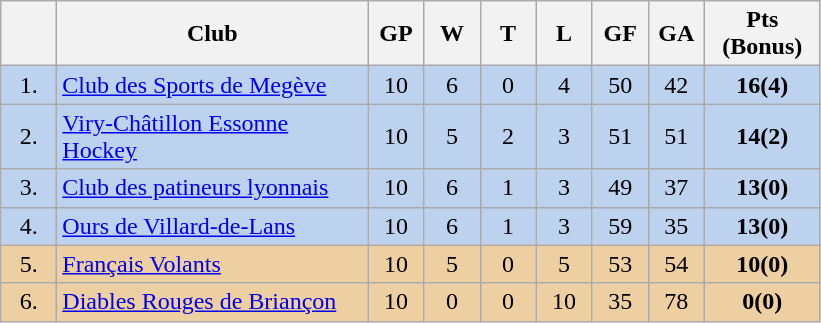<table class="wikitable">
<tr>
<th width="30"></th>
<th width="200">Club</th>
<th width="30">GP</th>
<th width="30">W</th>
<th width="30">T</th>
<th width="30">L</th>
<th width="30">GF</th>
<th width="30">GA</th>
<th width="70">Pts (Bonus)</th>
</tr>
<tr bgcolor="#BCD2EE" align="center">
<td>1.</td>
<td align="left"><a href='#'>Club des Sports de Megève</a></td>
<td>10</td>
<td>6</td>
<td>0</td>
<td>4</td>
<td>50</td>
<td>42</td>
<td><strong>16(4)</strong></td>
</tr>
<tr bgcolor="#BCD2EE" align="center">
<td>2.</td>
<td align="left"><a href='#'>Viry-Châtillon Essonne Hockey</a></td>
<td>10</td>
<td>5</td>
<td>2</td>
<td>3</td>
<td>51</td>
<td>51</td>
<td><strong>14(2)</strong></td>
</tr>
<tr bgcolor="#BCD2EE" align="center">
<td>3.</td>
<td align="left"><a href='#'>Club des patineurs lyonnais</a></td>
<td>10</td>
<td>6</td>
<td>1</td>
<td>3</td>
<td>49</td>
<td>37</td>
<td><strong>13(0)</strong></td>
</tr>
<tr bgcolor="#BCD2EE" align="center">
<td>4.</td>
<td align="left"><a href='#'>Ours de Villard-de-Lans</a></td>
<td>10</td>
<td>6</td>
<td>1</td>
<td>3</td>
<td>59</td>
<td>35</td>
<td><strong>13(0)</strong></td>
</tr>
<tr bgcolor="#EECFA1" align="center">
<td>5.</td>
<td align="left"><a href='#'>Français Volants</a></td>
<td>10</td>
<td>5</td>
<td>0</td>
<td>5</td>
<td>53</td>
<td>54</td>
<td><strong>10(0)</strong></td>
</tr>
<tr bgcolor="#EECFA1" align="center">
<td>6.</td>
<td align="left"><a href='#'>Diables Rouges de Briançon</a></td>
<td>10</td>
<td>0</td>
<td>0</td>
<td>10</td>
<td>35</td>
<td>78</td>
<td><strong>0(0)</strong></td>
</tr>
</table>
